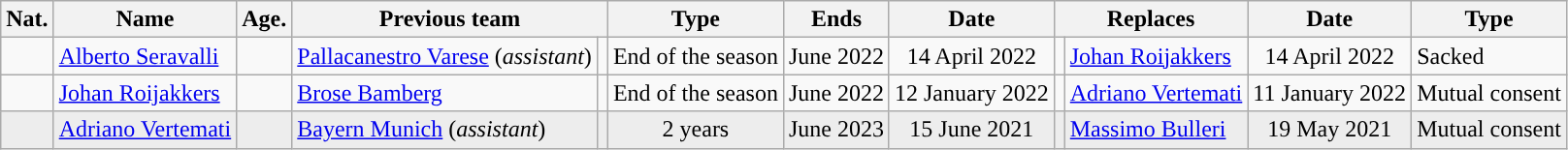<table class="wikitable sortable">
<tr>
<th>Nat.</th>
<th>Name</th>
<th>Age.</th>
<th colspan=2>Previous team</th>
<th>Type</th>
<th>Ends</th>
<th>Date</th>
<th colspan=2>Replaces</th>
<th>Date</th>
<th>Type</th>
</tr>
<tr>
<td style="text-align:center"></td>
<td><a href='#'>Alberto Seravalli</a></td>
<td style="text-align:center"></td>
<td><a href='#'>Pallacanestro Varese</a> (<em>assistant</em>)</td>
<td style="text-align:center"></td>
<td style="text-align:center">End of the season</td>
<td>June 2022</td>
<td style="text-align:center">14 April 2022</td>
<td style="text-align:center"></td>
<td><a href='#'>Johan Roijakkers</a></td>
<td style="text-align:center">14 April 2022</td>
<td>Sacked</td>
</tr>
<tr>
<td style="text-align:center"></td>
<td><a href='#'>Johan Roijakkers</a></td>
<td style="text-align:center"></td>
<td><a href='#'>Brose Bamberg</a></td>
<td style="text-align:center"></td>
<td style="text-align:center">End of the season</td>
<td>June 2022</td>
<td style="text-align:center">12 January 2022</td>
<td style="text-align:center"></td>
<td><a href='#'>Adriano Vertemati</a></td>
<td style="text-align:center">11 January 2022</td>
<td>Mutual consent</td>
</tr>
<tr style="background-color: #ededed;">
<td style="text-align:center"></td>
<td><a href='#'>Adriano Vertemati</a></td>
<td style="text-align:center"></td>
<td><a href='#'>Bayern Munich</a> (<em>assistant</em>)</td>
<td style="text-align:center"></td>
<td style="text-align:center">2 years</td>
<td>June 2023</td>
<td style="text-align:center">15 June 2021</td>
<td style="text-align:center"></td>
<td><a href='#'>Massimo Bulleri</a></td>
<td style="text-align:center">19 May 2021</td>
<td>Mutual consent</td>
</tr>
</table>
